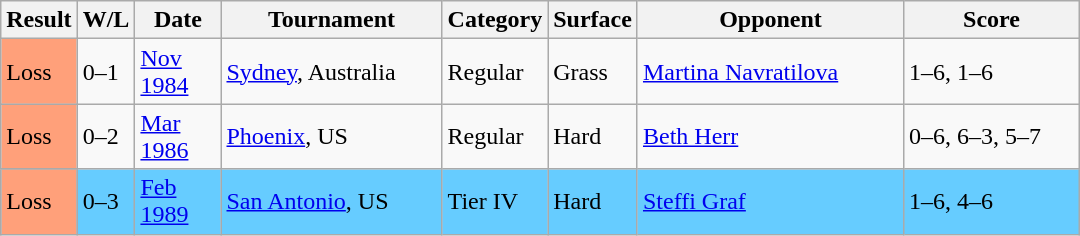<table class="sortable wikitable">
<tr>
<th>Result</th>
<th>W/L</th>
<th style="width:50px">Date</th>
<th style="width:140px">Tournament</th>
<th style="width:60px">Category</th>
<th style="width:50px">Surface</th>
<th style="width:170px">Opponent</th>
<th style="width:110px" class="unsortable">Score</th>
</tr>
<tr>
<td style="background:#ffa07a;">Loss</td>
<td>0–1</td>
<td><a href='#'>Nov 1984</a></td>
<td><a href='#'>Sydney</a>, Australia</td>
<td>Regular</td>
<td>Grass</td>
<td> <a href='#'>Martina Navratilova</a></td>
<td>1–6, 1–6</td>
</tr>
<tr>
<td style="background:#ffa07a;">Loss</td>
<td>0–2</td>
<td><a href='#'>Mar 1986</a></td>
<td><a href='#'>Phoenix</a>, US</td>
<td>Regular</td>
<td>Hard</td>
<td> <a href='#'>Beth Herr</a></td>
<td>0–6, 6–3, 5–7</td>
</tr>
<tr style="background:#6cf;">
<td style="background:#ffa07a;">Loss</td>
<td>0–3</td>
<td><a href='#'>Feb 1989</a></td>
<td><a href='#'>San Antonio</a>, US</td>
<td>Tier IV</td>
<td>Hard</td>
<td> <a href='#'>Steffi Graf</a></td>
<td>1–6, 4–6</td>
</tr>
</table>
